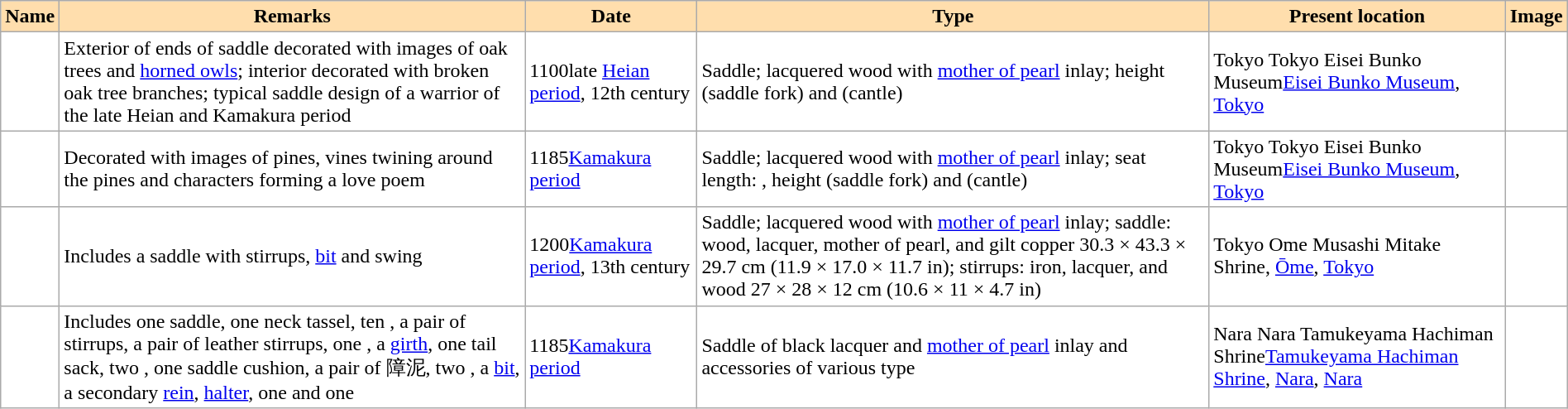<table class="wikitable sortable" width="100%" style="background:#ffffff;">
<tr>
<th align="left" style="background:#ffdead;">Name</th>
<th align="left" style="background:#ffdead;" class="unsortable">Remarks</th>
<th align="left" style="background:#ffdead;">Date</th>
<th align="left" style="background:#ffdead;" class="unsortable">Type</th>
<th align="left" style="background:#ffdead;">Present location</th>
<th align="left" style="background:#ffdead;" class="unsortable">Image</th>
</tr>
<tr>
<td></td>
<td>Exterior of ends of saddle decorated with images of oak trees and <a href='#'>horned owls</a>; interior decorated with broken oak tree branches; typical saddle design of a warrior of the late Heian and Kamakura period</td>
<td><span>1100</span>late <a href='#'>Heian period</a>, 12th century</td>
<td>Saddle; lacquered wood with <a href='#'>mother of pearl</a> inlay; height  (saddle fork) and  (cantle)</td>
<td><span>Tokyo Tokyo Eisei Bunko Museum</span><a href='#'>Eisei Bunko Museum</a>, <a href='#'>Tokyo</a></td>
<td></td>
</tr>
<tr>
<td></td>
<td>Decorated with images of pines, vines twining around the pines and characters forming a love poem</td>
<td><span>1185</span><a href='#'>Kamakura period</a></td>
<td>Saddle; lacquered wood with <a href='#'>mother of pearl</a> inlay; seat length: , height  (saddle fork) and  (cantle)</td>
<td><span>Tokyo Tokyo Eisei Bunko Museum</span><a href='#'>Eisei Bunko Museum</a>, <a href='#'>Tokyo</a></td>
<td></td>
</tr>
<tr>
<td></td>
<td>Includes a saddle with stirrups, <a href='#'>bit</a> and swing</td>
<td><span>1200</span><a href='#'>Kamakura period</a>, 13th century</td>
<td>Saddle; lacquered wood with <a href='#'>mother of pearl</a> inlay; saddle: wood, lacquer, mother of pearl, and gilt copper 30.3 × 43.3 × 29.7 cm (11.9 × 17.0 × 11.7 in); stirrups: iron, lacquer, and wood 27 × 28 × 12 cm (10.6 × 11 × 4.7 in)</td>
<td><span>Tokyo Ome Musashi Mitake Shrine</span>, <a href='#'>Ōme</a>, <a href='#'>Tokyo</a></td>
<td></td>
</tr>
<tr>
<td></td>
<td>Includes one saddle, one neck tassel, ten , a pair of stirrups, a pair of leather stirrups, one , a <a href='#'>girth</a>, one tail sack, two , one saddle cushion, a pair of 障泥, two , a <a href='#'>bit</a>, a secondary <a href='#'>rein</a>, <a href='#'>halter</a>, one  and one </td>
<td><span>1185</span><a href='#'>Kamakura period</a></td>
<td>Saddle of black lacquer and <a href='#'>mother of pearl</a> inlay and accessories of various type</td>
<td><span>Nara Nara Tamukeyama Hachiman Shrine</span><a href='#'>Tamukeyama Hachiman Shrine</a>, <a href='#'>Nara</a>, <a href='#'>Nara</a></td>
<td></td>
</tr>
</table>
